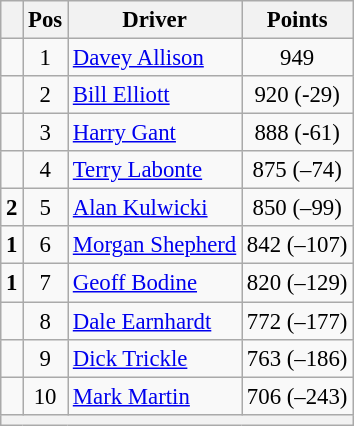<table class="wikitable" style="font-size: 95%;">
<tr>
<th></th>
<th>Pos</th>
<th>Driver</th>
<th>Points</th>
</tr>
<tr>
<td align="left"></td>
<td style="text-align:center;">1</td>
<td><a href='#'>Davey Allison</a></td>
<td style="text-align:center;">949</td>
</tr>
<tr>
<td align="left"></td>
<td style="text-align:center;">2</td>
<td><a href='#'>Bill Elliott</a></td>
<td style="text-align:center;">920 (-29)</td>
</tr>
<tr>
<td align="left"></td>
<td style="text-align:center;">3</td>
<td><a href='#'>Harry Gant</a></td>
<td style="text-align:center;">888 (-61)</td>
</tr>
<tr>
<td align="left"></td>
<td style="text-align:center;">4</td>
<td><a href='#'>Terry Labonte</a></td>
<td style="text-align:center;">875 (–74)</td>
</tr>
<tr>
<td align="left"> <strong>2</strong></td>
<td style="text-align:center;">5</td>
<td><a href='#'>Alan Kulwicki</a></td>
<td style="text-align:center;">850 (–99)</td>
</tr>
<tr>
<td align="left"> <strong>1</strong></td>
<td style="text-align:center;">6</td>
<td><a href='#'>Morgan Shepherd</a></td>
<td style="text-align:center;">842 (–107)</td>
</tr>
<tr>
<td align="left"> <strong>1</strong></td>
<td style="text-align:center;">7</td>
<td><a href='#'>Geoff Bodine</a></td>
<td style="text-align:center;">820 (–129)</td>
</tr>
<tr>
<td align="left"></td>
<td style="text-align:center;">8</td>
<td><a href='#'>Dale Earnhardt</a></td>
<td style="text-align:center;">772 (–177)</td>
</tr>
<tr>
<td align="left"></td>
<td style="text-align:center;">9</td>
<td><a href='#'>Dick Trickle</a></td>
<td style="text-align:center;">763 (–186)</td>
</tr>
<tr>
<td align="left"></td>
<td style="text-align:center;">10</td>
<td><a href='#'>Mark Martin</a></td>
<td style="text-align:center;">706 (–243)</td>
</tr>
<tr class="sortbottom">
<th colspan="9"></th>
</tr>
</table>
